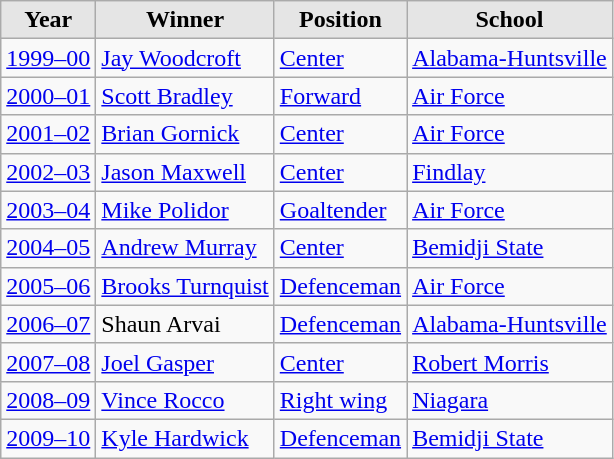<table class="wikitable sortable">
<tr>
<th style="background:#e5e5e5;">Year</th>
<th style="background:#e5e5e5;">Winner</th>
<th style="background:#e5e5e5;">Position</th>
<th style="background:#e5e5e5;">School</th>
</tr>
<tr>
<td><a href='#'>1999–00</a></td>
<td><a href='#'>Jay Woodcroft</a></td>
<td><a href='#'>Center</a></td>
<td><a href='#'>Alabama-Huntsville</a></td>
</tr>
<tr>
<td><a href='#'>2000–01</a></td>
<td><a href='#'>Scott Bradley</a></td>
<td><a href='#'>Forward</a></td>
<td><a href='#'>Air Force</a></td>
</tr>
<tr>
<td><a href='#'>2001–02</a></td>
<td><a href='#'>Brian Gornick</a></td>
<td><a href='#'>Center</a></td>
<td><a href='#'>Air Force</a></td>
</tr>
<tr>
<td><a href='#'>2002–03</a></td>
<td><a href='#'>Jason Maxwell</a></td>
<td><a href='#'>Center</a></td>
<td><a href='#'>Findlay</a></td>
</tr>
<tr>
<td><a href='#'>2003–04</a></td>
<td><a href='#'>Mike Polidor</a></td>
<td><a href='#'>Goaltender</a></td>
<td><a href='#'>Air Force</a></td>
</tr>
<tr>
<td><a href='#'>2004–05</a></td>
<td><a href='#'>Andrew Murray</a></td>
<td><a href='#'>Center</a></td>
<td><a href='#'>Bemidji State</a></td>
</tr>
<tr>
<td><a href='#'>2005–06</a></td>
<td><a href='#'>Brooks Turnquist</a></td>
<td><a href='#'>Defenceman</a></td>
<td><a href='#'>Air Force</a></td>
</tr>
<tr>
<td><a href='#'>2006–07</a></td>
<td>Shaun Arvai</td>
<td><a href='#'>Defenceman</a></td>
<td><a href='#'>Alabama-Huntsville</a></td>
</tr>
<tr>
<td><a href='#'>2007–08</a></td>
<td><a href='#'>Joel Gasper</a></td>
<td><a href='#'>Center</a></td>
<td><a href='#'>Robert Morris</a></td>
</tr>
<tr>
<td><a href='#'>2008–09</a></td>
<td><a href='#'>Vince Rocco</a></td>
<td><a href='#'>Right wing</a></td>
<td><a href='#'>Niagara</a></td>
</tr>
<tr>
<td><a href='#'>2009–10</a></td>
<td><a href='#'>Kyle Hardwick</a></td>
<td><a href='#'>Defenceman</a></td>
<td><a href='#'>Bemidji State</a></td>
</tr>
</table>
